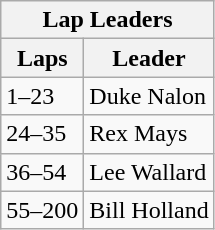<table class="wikitable">
<tr>
<th colspan=2>Lap Leaders</th>
</tr>
<tr>
<th>Laps</th>
<th>Leader</th>
</tr>
<tr>
<td>1–23</td>
<td>Duke Nalon</td>
</tr>
<tr>
<td>24–35</td>
<td>Rex Mays</td>
</tr>
<tr>
<td>36–54</td>
<td>Lee Wallard</td>
</tr>
<tr>
<td>55–200</td>
<td>Bill Holland</td>
</tr>
</table>
